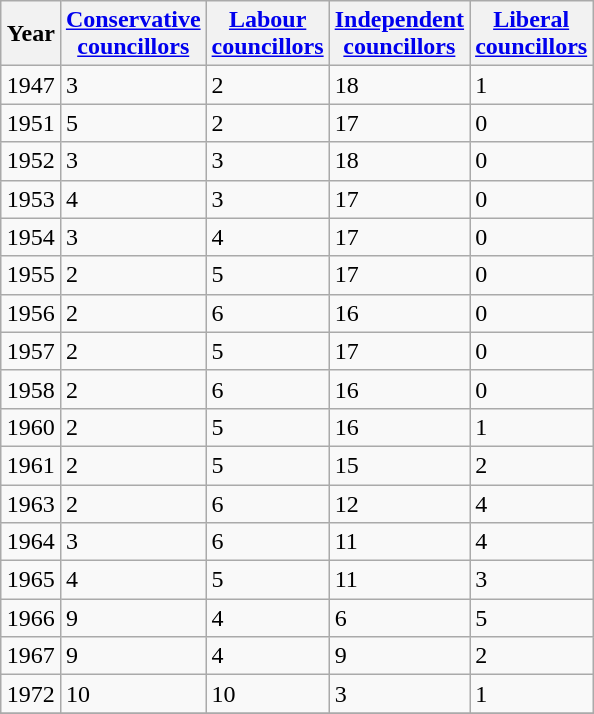<table class="wikitable" style="margin: 1em auto 1em auto;">
<tr>
<th>Year</th>
<th><a href='#'>Conservative<br>councillors</a></th>
<th><a href='#'>Labour<br>councillors</a></th>
<th><a href='#'>Independent<br>councillors</a></th>
<th><a href='#'>Liberal<br>councillors</a></th>
</tr>
<tr>
<td>1947</td>
<td>3</td>
<td>2</td>
<td>18</td>
<td>1</td>
</tr>
<tr>
<td>1951</td>
<td>5</td>
<td>2</td>
<td>17</td>
<td>0</td>
</tr>
<tr>
<td>1952</td>
<td>3</td>
<td>3</td>
<td>18</td>
<td>0</td>
</tr>
<tr>
<td>1953</td>
<td>4</td>
<td>3</td>
<td>17</td>
<td>0</td>
</tr>
<tr>
<td>1954</td>
<td>3</td>
<td>4</td>
<td>17</td>
<td>0</td>
</tr>
<tr>
<td>1955</td>
<td>2</td>
<td>5</td>
<td>17</td>
<td>0</td>
</tr>
<tr>
<td>1956</td>
<td>2</td>
<td>6</td>
<td>16</td>
<td>0</td>
</tr>
<tr>
<td>1957</td>
<td>2</td>
<td>5</td>
<td>17</td>
<td>0</td>
</tr>
<tr>
<td>1958</td>
<td>2</td>
<td>6</td>
<td>16</td>
<td>0</td>
</tr>
<tr>
<td>1960</td>
<td>2</td>
<td>5</td>
<td>16</td>
<td>1</td>
</tr>
<tr>
<td>1961</td>
<td>2</td>
<td>5</td>
<td>15</td>
<td>2</td>
</tr>
<tr>
<td>1963</td>
<td>2</td>
<td>6</td>
<td>12</td>
<td>4</td>
</tr>
<tr>
<td>1964</td>
<td>3</td>
<td>6</td>
<td>11</td>
<td>4</td>
</tr>
<tr>
<td>1965</td>
<td>4</td>
<td>5</td>
<td>11</td>
<td>3</td>
</tr>
<tr>
<td>1966</td>
<td>9</td>
<td>4</td>
<td>6</td>
<td>5</td>
</tr>
<tr>
<td>1967</td>
<td>9</td>
<td>4</td>
<td>9</td>
<td>2</td>
</tr>
<tr>
<td>1972</td>
<td>10</td>
<td>10</td>
<td>3</td>
<td>1</td>
</tr>
<tr>
</tr>
</table>
